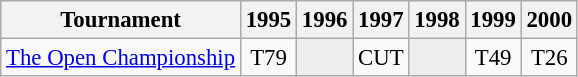<table class="wikitable" style="font-size:95%;text-align:center;">
<tr>
<th>Tournament</th>
<th>1995</th>
<th>1996</th>
<th>1997</th>
<th>1998</th>
<th>1999</th>
<th>2000</th>
</tr>
<tr>
<td align=left><a href='#'>The Open Championship</a></td>
<td>T79</td>
<td style="background:#eeeeee;"></td>
<td>CUT</td>
<td style="background:#eeeeee;"></td>
<td>T49</td>
<td>T26</td>
</tr>
</table>
